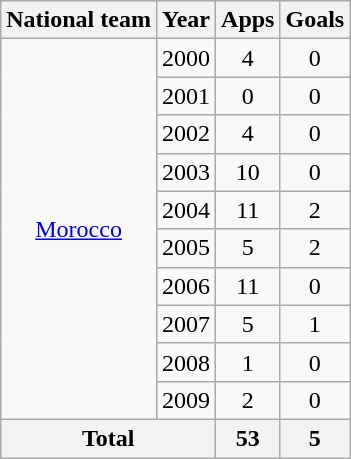<table class="wikitable" style="text-align:center">
<tr>
<th>National team</th>
<th>Year</th>
<th>Apps</th>
<th>Goals</th>
</tr>
<tr>
<td rowspan="10"><a href='#'>Morocco</a></td>
<td>2000</td>
<td>4</td>
<td>0</td>
</tr>
<tr>
<td>2001</td>
<td>0</td>
<td>0</td>
</tr>
<tr>
<td>2002</td>
<td>4</td>
<td>0</td>
</tr>
<tr>
<td>2003</td>
<td>10</td>
<td>0</td>
</tr>
<tr>
<td>2004</td>
<td>11</td>
<td>2</td>
</tr>
<tr>
<td>2005</td>
<td>5</td>
<td>2</td>
</tr>
<tr>
<td>2006</td>
<td>11</td>
<td>0</td>
</tr>
<tr>
<td>2007</td>
<td>5</td>
<td>1</td>
</tr>
<tr>
<td>2008</td>
<td>1</td>
<td>0</td>
</tr>
<tr>
<td>2009</td>
<td>2</td>
<td>0</td>
</tr>
<tr>
<th colspan="2">Total</th>
<th>53</th>
<th>5</th>
</tr>
</table>
